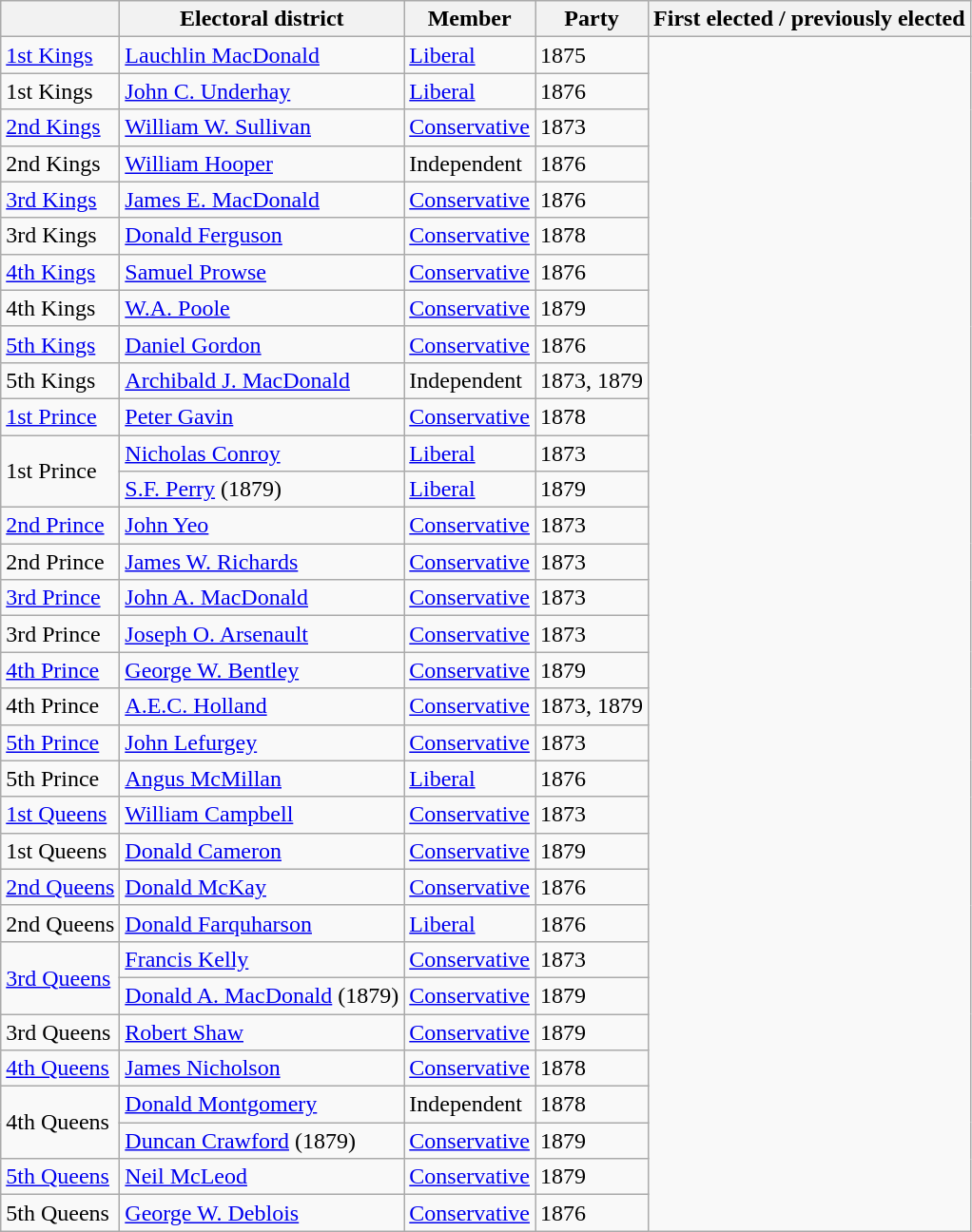<table class="wikitable sortable">
<tr>
<th></th>
<th>Electoral district</th>
<th>Member</th>
<th>Party</th>
<th>First elected / previously elected</th>
</tr>
<tr>
<td><a href='#'>1st Kings</a></td>
<td><a href='#'>Lauchlin MacDonald</a></td>
<td><a href='#'>Liberal</a></td>
<td>1875</td>
</tr>
<tr>
<td>1st Kings</td>
<td><a href='#'>John C. Underhay</a></td>
<td><a href='#'>Liberal</a></td>
<td>1876</td>
</tr>
<tr>
<td><a href='#'>2nd Kings</a></td>
<td><a href='#'>William W. Sullivan</a></td>
<td><a href='#'>Conservative</a></td>
<td>1873</td>
</tr>
<tr>
<td>2nd Kings</td>
<td><a href='#'>William Hooper</a></td>
<td>Independent</td>
<td>1876</td>
</tr>
<tr>
<td><a href='#'>3rd Kings</a></td>
<td><a href='#'>James E. MacDonald</a></td>
<td><a href='#'>Conservative</a></td>
<td>1876</td>
</tr>
<tr>
<td>3rd Kings</td>
<td><a href='#'>Donald Ferguson</a></td>
<td><a href='#'>Conservative</a></td>
<td>1878</td>
</tr>
<tr>
<td><a href='#'>4th Kings</a></td>
<td><a href='#'>Samuel Prowse</a></td>
<td><a href='#'>Conservative</a></td>
<td>1876</td>
</tr>
<tr>
<td>4th Kings</td>
<td><a href='#'>W.A. Poole</a></td>
<td><a href='#'>Conservative</a></td>
<td>1879</td>
</tr>
<tr>
<td><a href='#'>5th Kings</a></td>
<td><a href='#'>Daniel Gordon</a></td>
<td><a href='#'>Conservative</a></td>
<td>1876</td>
</tr>
<tr>
<td>5th Kings</td>
<td><a href='#'>Archibald J. MacDonald</a></td>
<td>Independent</td>
<td>1873, 1879</td>
</tr>
<tr>
<td><a href='#'>1st Prince</a></td>
<td><a href='#'>Peter Gavin</a></td>
<td><a href='#'>Conservative</a></td>
<td>1878</td>
</tr>
<tr>
<td rowspan=2>1st Prince</td>
<td><a href='#'>Nicholas Conroy</a></td>
<td><a href='#'>Liberal</a></td>
<td>1873</td>
</tr>
<tr>
<td><a href='#'>S.F. Perry</a> (1879)</td>
<td><a href='#'>Liberal</a></td>
<td>1879</td>
</tr>
<tr>
<td><a href='#'>2nd Prince</a></td>
<td><a href='#'>John Yeo</a></td>
<td><a href='#'>Conservative</a></td>
<td>1873</td>
</tr>
<tr>
<td>2nd Prince</td>
<td><a href='#'>James W. Richards</a></td>
<td><a href='#'>Conservative</a></td>
<td>1873</td>
</tr>
<tr>
<td><a href='#'>3rd Prince</a></td>
<td><a href='#'>John A. MacDonald</a></td>
<td><a href='#'>Conservative</a></td>
<td>1873</td>
</tr>
<tr>
<td>3rd Prince</td>
<td><a href='#'>Joseph O. Arsenault</a></td>
<td><a href='#'>Conservative</a></td>
<td>1873</td>
</tr>
<tr>
<td><a href='#'>4th Prince</a></td>
<td><a href='#'>George W. Bentley</a></td>
<td><a href='#'>Conservative</a></td>
<td>1879</td>
</tr>
<tr>
<td>4th Prince</td>
<td><a href='#'>A.E.C. Holland</a></td>
<td><a href='#'>Conservative</a></td>
<td>1873, 1879</td>
</tr>
<tr>
<td><a href='#'>5th Prince</a></td>
<td><a href='#'>John Lefurgey</a></td>
<td><a href='#'>Conservative</a></td>
<td>1873</td>
</tr>
<tr>
<td>5th Prince</td>
<td><a href='#'>Angus McMillan</a></td>
<td><a href='#'>Liberal</a></td>
<td>1876</td>
</tr>
<tr>
<td><a href='#'>1st Queens</a></td>
<td><a href='#'>William Campbell</a></td>
<td><a href='#'>Conservative</a></td>
<td>1873</td>
</tr>
<tr>
<td>1st Queens</td>
<td><a href='#'>Donald Cameron</a></td>
<td><a href='#'>Conservative</a></td>
<td>1879</td>
</tr>
<tr>
<td><a href='#'>2nd Queens</a></td>
<td><a href='#'>Donald McKay</a></td>
<td><a href='#'>Conservative</a></td>
<td>1876</td>
</tr>
<tr>
<td>2nd Queens</td>
<td><a href='#'>Donald Farquharson</a></td>
<td><a href='#'>Liberal</a></td>
<td>1876</td>
</tr>
<tr>
<td rowspan=2><a href='#'>3rd Queens</a></td>
<td><a href='#'>Francis Kelly</a></td>
<td><a href='#'>Conservative</a></td>
<td>1873</td>
</tr>
<tr>
<td><a href='#'>Donald A. MacDonald</a> (1879)</td>
<td><a href='#'>Conservative</a></td>
<td>1879</td>
</tr>
<tr>
<td>3rd Queens</td>
<td><a href='#'>Robert Shaw</a></td>
<td><a href='#'>Conservative</a></td>
<td>1879</td>
</tr>
<tr>
<td><a href='#'>4th Queens</a></td>
<td><a href='#'>James Nicholson</a></td>
<td><a href='#'>Conservative</a></td>
<td>1878</td>
</tr>
<tr>
<td rowspan=2>4th Queens</td>
<td><a href='#'>Donald Montgomery</a></td>
<td>Independent</td>
<td>1878</td>
</tr>
<tr>
<td><a href='#'>Duncan Crawford</a> (1879)</td>
<td><a href='#'>Conservative</a></td>
<td>1879</td>
</tr>
<tr>
<td><a href='#'>5th Queens</a></td>
<td><a href='#'>Neil McLeod</a></td>
<td><a href='#'>Conservative</a></td>
<td>1879</td>
</tr>
<tr>
<td>5th Queens</td>
<td><a href='#'>George W. Deblois</a></td>
<td><a href='#'>Conservative</a></td>
<td>1876</td>
</tr>
</table>
